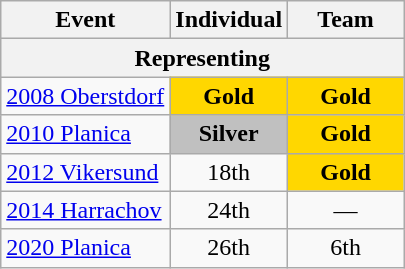<table class="wikitable" style="text-align: center;">
<tr ">
<th>Event</th>
<th style="width:70px;">Individual</th>
<th style="width:70px;">Team</th>
</tr>
<tr>
<th colspan="6">Representing </th>
</tr>
<tr>
<td align="left"> <a href='#'>2008 Oberstdorf</a></td>
<td style="background:gold; width:70px;"><strong>Gold</strong></td>
<td style="background:gold; width:70px;"><strong>Gold</strong></td>
</tr>
<tr>
<td align="left"> <a href='#'>2010 Planica</a></td>
<td style="background:silver; width:70px;"><strong>Silver</strong></td>
<td style="background:gold; width:70px;"><strong>Gold</strong></td>
</tr>
<tr>
<td align="left"> <a href='#'>2012 Vikersund</a></td>
<td>18th</td>
<td style="background:gold; width:70px;"><strong>Gold</strong></td>
</tr>
<tr>
<td align="left"> <a href='#'>2014 Harrachov</a></td>
<td>24th</td>
<td>—</td>
</tr>
<tr>
<td align="left"> <a href='#'>2020 Planica</a></td>
<td>26th</td>
<td>6th</td>
</tr>
</table>
